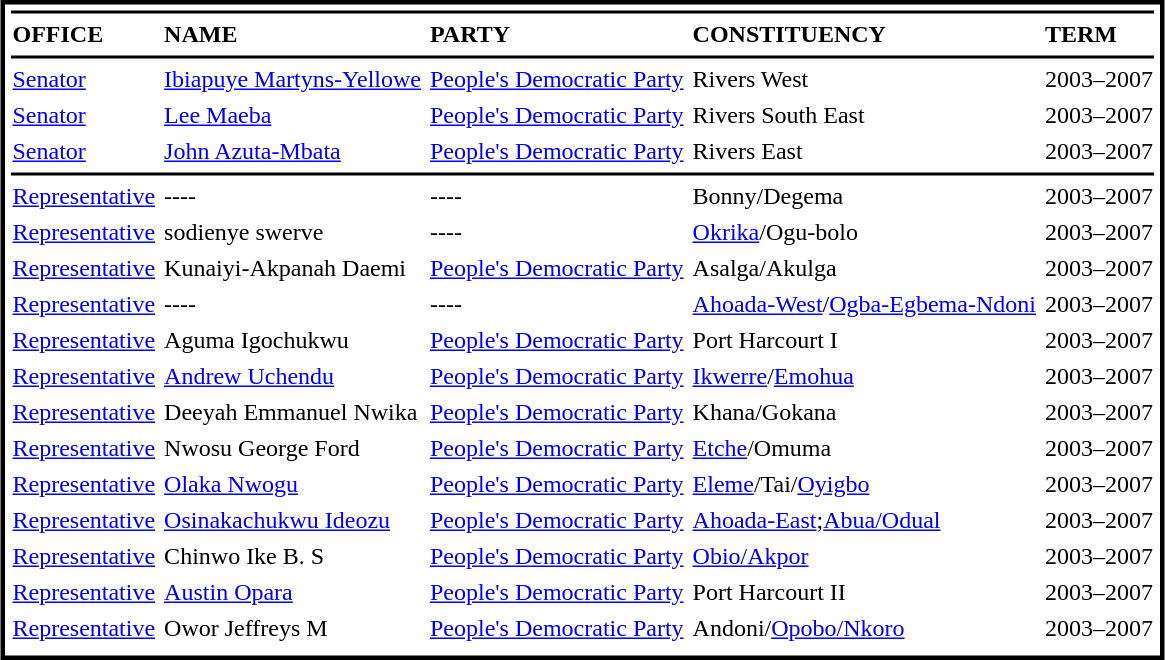<table cellpadding=1 cellspacing=4 style="margin:3px; border:3px solid #000000;">
<tr>
<td bgcolor=#000000 colspan=5></td>
</tr>
<tr>
<td><strong>OFFICE</strong></td>
<td><strong>NAME</strong></td>
<td><strong>PARTY</strong></td>
<td><strong>CONSTITUENCY</strong></td>
<td><strong>TERM</strong></td>
</tr>
<tr>
<td bgcolor=#000000 colspan=5></td>
</tr>
<tr>
<td><a href='#'>Senator</a></td>
<td><a href='#'>Ibiapuye Martyns-Yellowe</a></td>
<td><a href='#'>People's Democratic Party</a></td>
<td>Rivers West</td>
<td>2003–2007</td>
</tr>
<tr>
<td><a href='#'>Senator</a></td>
<td><a href='#'>Lee Maeba</a></td>
<td><a href='#'>People's Democratic Party</a></td>
<td>Rivers South East</td>
<td>2003–2007</td>
</tr>
<tr>
<td><a href='#'>Senator</a></td>
<td><a href='#'>John Azuta-Mbata</a></td>
<td><a href='#'>People's Democratic Party</a></td>
<td>Rivers East</td>
<td>2003–2007</td>
</tr>
<tr>
<td bgcolor=#000000 colspan=5></td>
</tr>
<tr>
<td><a href='#'>Representative</a></td>
<td>----</td>
<td>----</td>
<td>Bonny/Degema</td>
<td>2003–2007</td>
</tr>
<tr>
<td><a href='#'>Representative</a></td>
<td>sodienye swerve</td>
<td>----</td>
<td><a href='#'>Okrika</a>/Ogu-bolo</td>
<td>2003–2007</td>
</tr>
<tr>
<td><a href='#'>Representative</a></td>
<td>Kunaiyi-Akpanah Daemi</td>
<td><a href='#'>People's Democratic Party</a></td>
<td>Asalga/Akulga</td>
<td>2003–2007</td>
</tr>
<tr>
<td><a href='#'>Representative</a></td>
<td>----</td>
<td>----</td>
<td><a href='#'>Ahoada-West</a>/<a href='#'>Ogba-Egbema-Ndoni</a></td>
<td>2003–2007</td>
</tr>
<tr>
<td><a href='#'>Representative</a></td>
<td>Aguma Igochukwu</td>
<td><a href='#'>People's Democratic Party</a></td>
<td>Port Harcourt I</td>
<td>2003–2007</td>
</tr>
<tr>
<td><a href='#'>Representative</a></td>
<td><a href='#'>Andrew Uchendu</a></td>
<td><a href='#'>People's Democratic Party</a></td>
<td><a href='#'>Ikwerre</a>/<a href='#'>Emohua</a></td>
<td>2003–2007</td>
</tr>
<tr>
<td><a href='#'>Representative</a></td>
<td>Deeyah Emmanuel Nwika</td>
<td><a href='#'>People's Democratic Party</a></td>
<td>Khana/Gokana</td>
<td>2003–2007</td>
</tr>
<tr>
<td><a href='#'>Representative</a></td>
<td>Nwosu George Ford</td>
<td><a href='#'>People's Democratic Party</a></td>
<td><a href='#'>Etche</a>/Omuma</td>
<td>2003–2007</td>
</tr>
<tr>
<td><a href='#'>Representative</a></td>
<td><a href='#'>Olaka Nwogu</a></td>
<td><a href='#'>People's Democratic Party</a></td>
<td><a href='#'>Eleme</a>/Tai/<a href='#'>Oyigbo</a></td>
<td>2003–2007</td>
</tr>
<tr>
<td><a href='#'>Representative</a></td>
<td><a href='#'>Osinakachukwu Ideozu</a></td>
<td><a href='#'>People's Democratic Party</a></td>
<td><a href='#'>Ahoada-East</a>;<a href='#'>Abua/Odual</a></td>
<td>2003–2007</td>
</tr>
<tr>
<td><a href='#'>Representative</a></td>
<td>Chinwo Ike B. S</td>
<td><a href='#'>People's Democratic Party</a></td>
<td><a href='#'>Obio/Akpor</a></td>
<td>2003–2007</td>
</tr>
<tr>
<td><a href='#'>Representative</a></td>
<td><a href='#'>Austin Opara</a></td>
<td><a href='#'>People's Democratic Party</a></td>
<td>Port Harcourt II</td>
<td>2003–2007</td>
</tr>
<tr>
<td><a href='#'>Representative</a></td>
<td>Owor Jeffreys M</td>
<td><a href='#'>People's Democratic Party</a></td>
<td>Andoni/<a href='#'>Opobo/Nkoro</a></td>
<td>2003–2007</td>
</tr>
<tr>
</tr>
</table>
